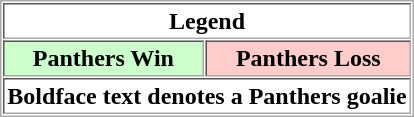<table align="center" border="1" cellpadding="2" cellspacing="1" style="border:1px solid #aaa">
<tr>
<th colspan="2">Legend</th>
</tr>
<tr>
<th style="background:#ccffcc;">Panthers Win</th>
<th style="background:#ffcccc;">Panthers Loss</th>
</tr>
<tr>
<th colspan="2">Boldface text denotes a Panthers goalie</th>
</tr>
</table>
